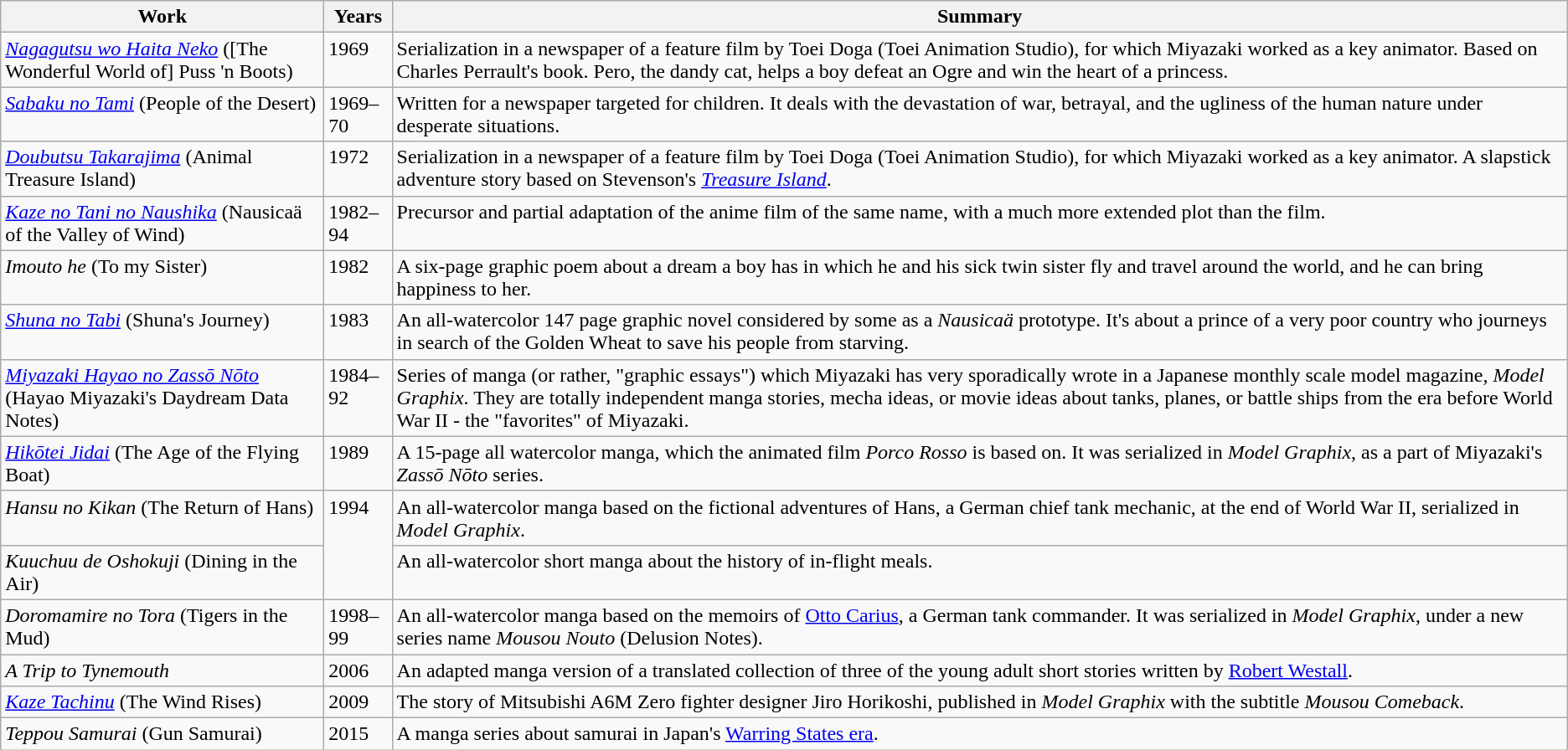<table class="wikitable">
<tr>
<th>Work</th>
<th>Years</th>
<th>Summary</th>
</tr>
<tr valign="top">
<td><em><a href='#'>Nagagutsu wo Haita Neko</a></em> ([The Wonderful World of] Puss 'n Boots)</td>
<td>1969</td>
<td>Serialization in a newspaper of a feature film by Toei Doga (Toei Animation Studio), for which Miyazaki worked as a key animator. Based on Charles Perrault's book. Pero, the dandy cat, helps a boy defeat an Ogre and win the heart of a princess.</td>
</tr>
<tr valign="top">
<td><em><a href='#'>Sabaku no Tami</a></em> (People of the Desert)</td>
<td>1969–70</td>
<td>Written for a newspaper targeted for children. It deals with the devastation of war, betrayal, and the ugliness of the human nature under desperate situations.</td>
</tr>
<tr valign="top">
<td><em><a href='#'>Doubutsu Takarajima</a></em> (Animal Treasure Island)</td>
<td>1972</td>
<td>Serialization in a newspaper of a feature film by Toei Doga (Toei Animation Studio), for which Miyazaki worked as a key animator. A slapstick adventure story based on Stevenson's <em><a href='#'>Treasure Island</a></em>.</td>
</tr>
<tr valign="top">
<td><em><a href='#'>Kaze no Tani no Naushika</a></em> (Nausicaä of the Valley of Wind)</td>
<td>1982–94</td>
<td>Precursor and partial adaptation of the anime film of the same name, with a much more extended plot than the film.</td>
</tr>
<tr valign="top">
<td><em>Imouto he</em> (To my Sister)</td>
<td>1982</td>
<td>A six-page graphic poem about a dream a boy has in which he and his sick twin sister fly and travel around the world, and he can bring happiness to her.</td>
</tr>
<tr valign="top">
<td><em><a href='#'>Shuna no Tabi</a></em> (Shuna's Journey)</td>
<td>1983</td>
<td>An all-watercolor 147 page graphic novel considered by some as a <em>Nausicaä</em> prototype. It's about a prince of a very poor country who journeys in search of the Golden Wheat to save his people from starving.</td>
</tr>
<tr valign="top">
<td><em><a href='#'>Miyazaki Hayao no Zassō Nōto</a></em> (Hayao Miyazaki's Daydream Data Notes)</td>
<td>1984–92</td>
<td>Series of manga (or rather, "graphic essays") which Miyazaki has very sporadically wrote in a Japanese monthly scale model magazine, <em>Model Graphix</em>. They are totally independent manga stories, mecha ideas, or movie ideas about tanks, planes, or battle ships from the era before World War II - the "favorites" of Miyazaki.</td>
</tr>
<tr valign="top">
<td><em><a href='#'>Hikōtei Jidai</a></em> (The Age of the Flying Boat)</td>
<td>1989</td>
<td>A 15-page all watercolor manga, which the animated film <em>Porco Rosso</em> is based on. It was serialized in <em>Model Graphix</em>, as a part of Miyazaki's <em>Zassō Nōto</em> series.</td>
</tr>
<tr valign="top">
<td><em>Hansu no Kikan</em> (The Return of Hans)</td>
<td rowspan=2>1994</td>
<td>An all-watercolor manga based on the fictional adventures of Hans, a German chief tank mechanic, at the end of World War II, serialized in <em>Model Graphix</em>.</td>
</tr>
<tr valign="top">
<td><em>Kuuchuu de Oshokuji</em> (Dining in the Air)</td>
<td>An all-watercolor short manga about the history of in-flight meals.</td>
</tr>
<tr valign="top">
<td><em>Doromamire no Tora</em> (Tigers in the Mud)</td>
<td>1998–99</td>
<td>An all-watercolor manga based on the memoirs of <a href='#'>Otto Carius</a>, a German tank commander. It was serialized in <em>Model Graphix</em>, under a new series name <em>Mousou Nouto</em> (Delusion Notes).</td>
</tr>
<tr valign="top">
<td><em>A Trip to Tynemouth</em></td>
<td>2006</td>
<td>An adapted manga version of a translated collection of three of the young adult short stories written by <a href='#'>Robert Westall</a>.</td>
</tr>
<tr valign="top">
<td><em><a href='#'>Kaze Tachinu</a></em> (The Wind Rises)</td>
<td>2009</td>
<td>The story of Mitsubishi A6M Zero fighter designer Jiro Horikoshi, published in <em>Model Graphix</em> with the subtitle <em>Mousou Comeback</em>.</td>
</tr>
<tr valign="top">
<td><em>Teppou Samurai</em> (Gun Samurai)</td>
<td>2015</td>
<td>A manga series about samurai in Japan's <a href='#'>Warring States era</a>.</td>
</tr>
</table>
